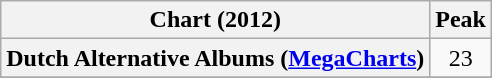<table class="wikitable plainrowheaders sortable">
<tr>
<th scope="col">Chart (2012)</th>
<th scope="col">Peak</th>
</tr>
<tr>
<th scope="row">Dutch Alternative Albums (<a href='#'>MegaCharts</a>)</th>
<td align=center>23</td>
</tr>
<tr>
</tr>
<tr>
</tr>
<tr>
</tr>
<tr>
</tr>
</table>
